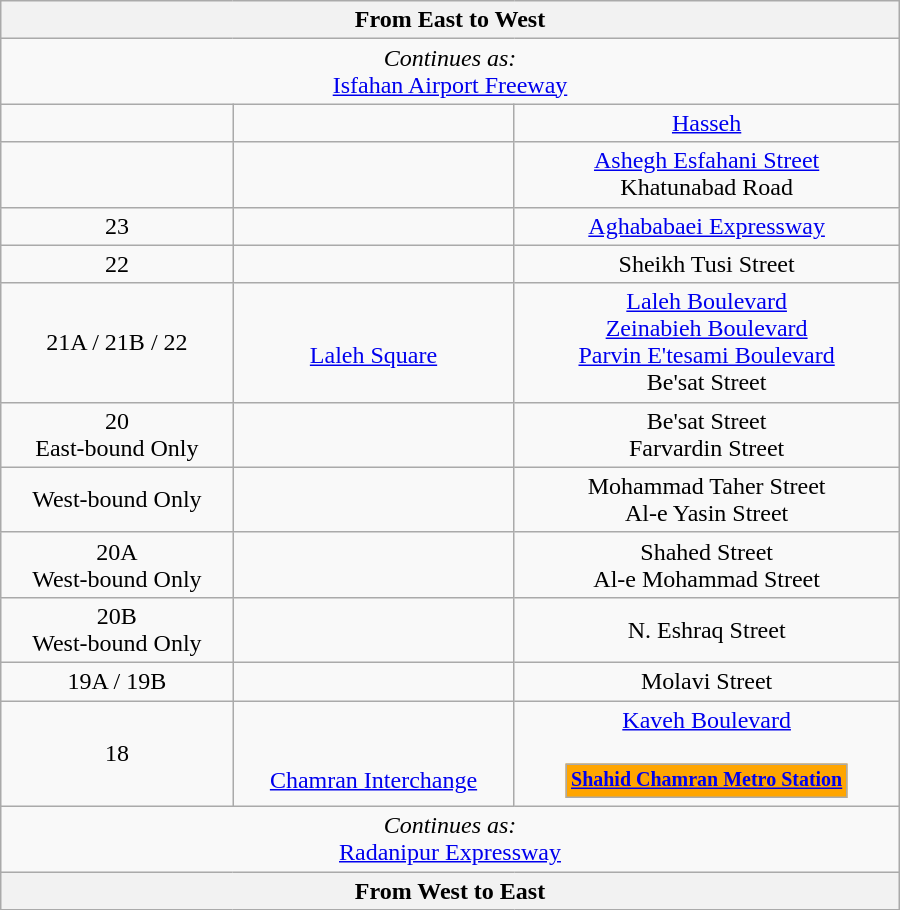<table class="wikitable" style="text-align:center" width="600px">
<tr>
<th text-align="center" colspan="3"> From East to West </th>
</tr>
<tr>
<td colspan="7" align="center"><em>Continues as:</em><br> <a href='#'>Isfahan Airport Freeway</a></td>
</tr>
<tr>
<td></td>
<td></td>
<td><a href='#'>Hasseh</a></td>
</tr>
<tr>
<td></td>
<td></td>
<td> <a href='#'>Ashegh Esfahani Street</a><br> Khatunabad Road</td>
</tr>
<tr>
<td>23</td>
<td></td>
<td> <a href='#'>Aghababaei Expressway</a></td>
</tr>
<tr>
<td>22</td>
<td></td>
<td> Sheikh Tusi Street</td>
</tr>
<tr>
<td>21A / 21B / 22</td>
<td><br><a href='#'>Laleh Square</a></td>
<td> <a href='#'>Laleh Boulevard</a><br> <a href='#'>Zeinabieh Boulevard</a><br> <a href='#'>Parvin E'tesami Boulevard</a><br> Be'sat Street</td>
</tr>
<tr>
<td>20<br>East-bound Only</td>
<td></td>
<td> Be'sat Street<br> Farvardin Street</td>
</tr>
<tr>
<td>West-bound Only</td>
<td></td>
<td> Mohammad Taher Street<br> Al-e Yasin Street</td>
</tr>
<tr>
<td>20A<br>West-bound Only</td>
<td></td>
<td> Shahed Street<br> Al-e Mohammad Street</td>
</tr>
<tr>
<td>20B <br>West-bound Only</td>
<td></td>
<td> N. Eshraq Street</td>
</tr>
<tr>
<td>19A / 19B</td>
<td></td>
<td> Molavi Street</td>
</tr>
<tr align="center">
<td>18</td>
<td><br><br><a href='#'>Chamran Interchange</a></td>
<td> <a href='#'>Kaveh Boulevard</a><br><br><table border=0>
<tr size=40>
<td bgcolor="#FF A5 00" style="font-size: 10pt; color: "black"" align=center> <strong><a href='#'><span>Shahid Chamran Metro Station</span></a></strong></td>
</tr>
</table>
</td>
</tr>
<tr>
<td colspan="7" align="center"><em>Continues as:</em><br> <a href='#'>Radanipur Expressway</a></td>
</tr>
<tr>
<th text-align="center" colspan="3"> From West to East </th>
</tr>
</table>
